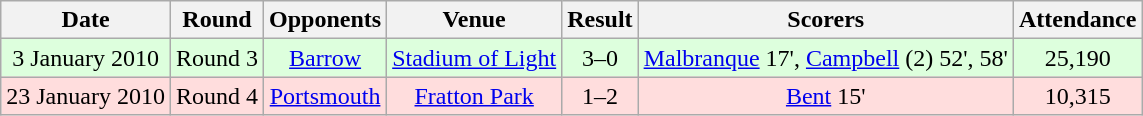<table class="wikitable" style="text-align:center">
<tr>
<th>Date</th>
<th>Round</th>
<th>Opponents</th>
<th>Venue</th>
<th>Result</th>
<th>Scorers</th>
<th>Attendance</th>
</tr>
<tr bgcolor="#ddffdd">
<td>3 January 2010</td>
<td>Round 3</td>
<td><a href='#'>Barrow</a></td>
<td><a href='#'>Stadium of Light</a></td>
<td>3–0</td>
<td><a href='#'>Malbranque</a> 17', <a href='#'>Campbell</a> (2) 52', 58'</td>
<td>25,190</td>
</tr>
<tr bgcolor="#ffdddd">
<td>23 January 2010</td>
<td>Round 4</td>
<td><a href='#'>Portsmouth</a></td>
<td><a href='#'>Fratton Park</a></td>
<td>1–2</td>
<td><a href='#'>Bent</a> 15'</td>
<td>10,315</td>
</tr>
</table>
